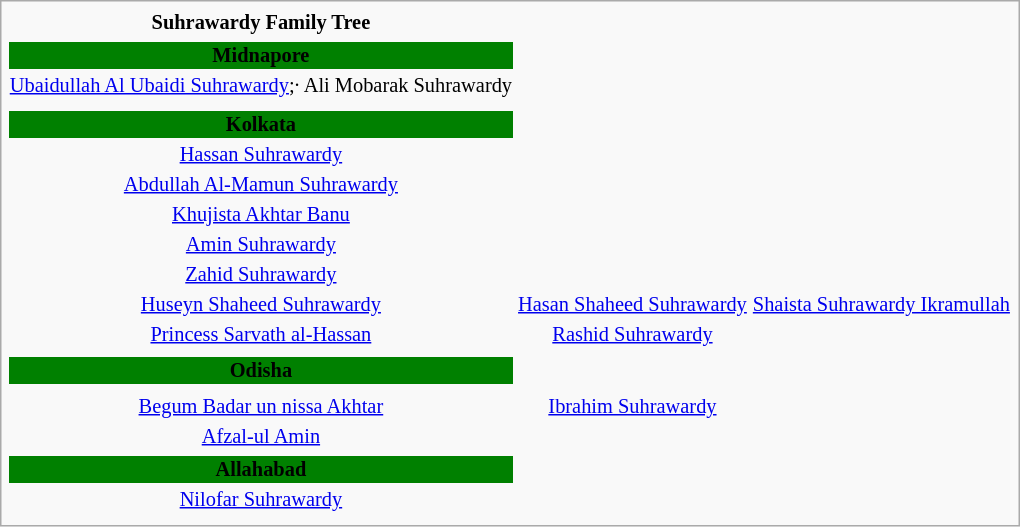<table class="infobox" style="float: right; text-align: center; font-size: 85%; clear:right;">
<tr>
<td><strong>Suhrawardy Family Tree</strong></td>
</tr>
<tr>
</tr>
<tr style="background: green">
<th>Midnapore</th>
</tr>
<tr>
<td><a href='#'>Ubaidullah Al Ubaidi Suhrawardy</a>;· Ali Mobarak Suhrawardy<br></td>
</tr>
<tr>
<td></td>
</tr>
<tr>
</tr>
<tr style="background: green;">
<th>Kolkata</th>
</tr>
<tr>
<td><a href='#'>Hassan Suhrawardy</a></td>
</tr>
<tr>
<td><a href='#'>Abdullah Al-Mamun Suhrawardy</a></td>
</tr>
<tr>
<td><a href='#'>Khujista Akhtar Banu</a></td>
</tr>
<tr>
<td><a href='#'>Amin Suhrawardy</a></td>
</tr>
<tr>
<td><a href='#'>Zahid Suhrawardy</a></td>
</tr>
<tr>
<td><a href='#'>Huseyn Shaheed Suhrawardy</a></td>
<td><a href='#'>Hasan Shaheed Suhrawardy</a></td>
<td><a href='#'>Shaista Suhrawardy Ikramullah</a></td>
</tr>
<tr>
<td><a href='#'>Princess Sarvath al-Hassan</a></td>
<td><a href='#'>Rashid Suhrawardy</a></td>
</tr>
<tr>
<td></td>
</tr>
<tr style="background: green;">
<th>Odisha</th>
</tr>
<tr>
<td></td>
</tr>
<tr>
<td><a href='#'>Begum Badar un nissa Akhtar</a></td>
<td><a href='#'>Ibrahim Suhrawardy</a></td>
</tr>
<tr>
<td><a href='#'>Afzal-ul Amin</a></td>
</tr>
<tr>
</tr>
<tr style="background: green;">
<th>Allahabad</th>
</tr>
<tr>
<td><a href='#'>Nilofar Suhrawardy</a></td>
</tr>
<tr>
</tr>
<tr>
</tr>
</table>
